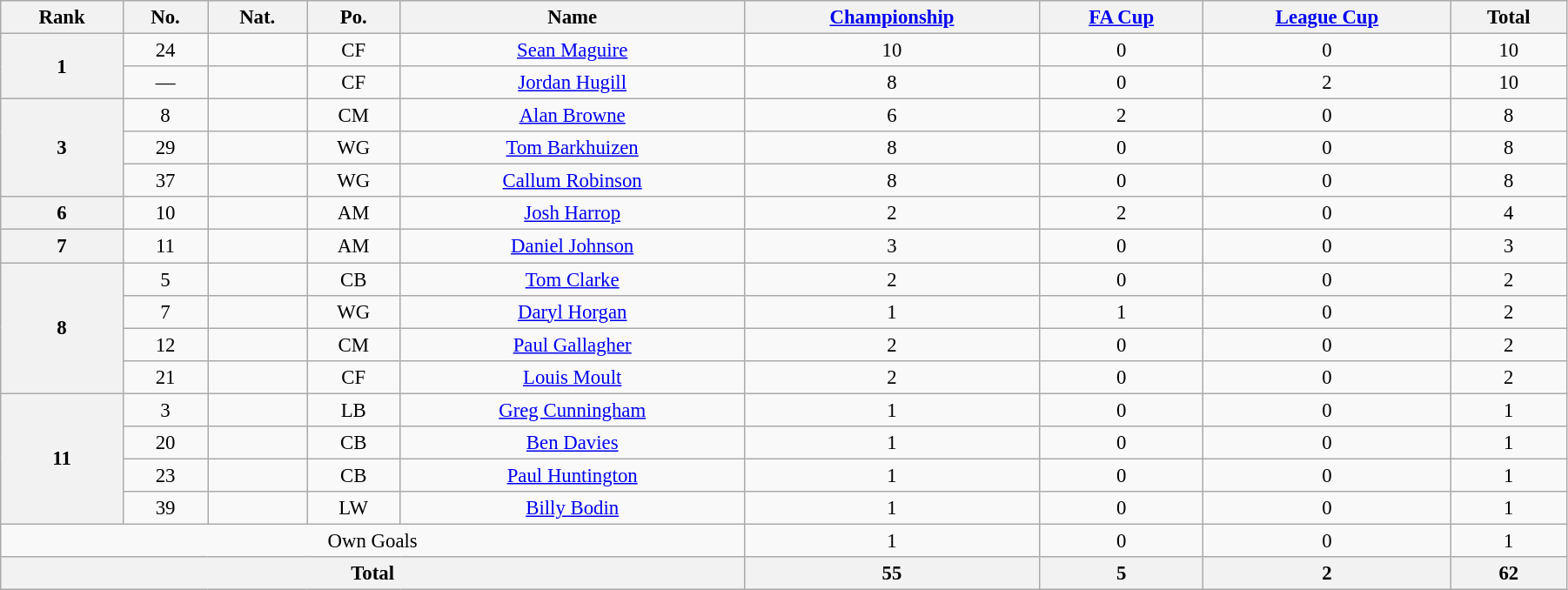<table class="wikitable" style="text-align:center; font-size:95%; width:95%;">
<tr>
<th>Rank</th>
<th>No.</th>
<th>Nat.</th>
<th>Po.</th>
<th>Name</th>
<th><a href='#'>Championship</a></th>
<th><a href='#'>FA Cup</a></th>
<th><a href='#'>League Cup</a></th>
<th>Total</th>
</tr>
<tr>
<th rowspan=2>1</th>
<td>24</td>
<td></td>
<td>CF</td>
<td><a href='#'>Sean Maguire</a></td>
<td>10</td>
<td>0</td>
<td>0</td>
<td>10</td>
</tr>
<tr>
<td>—</td>
<td></td>
<td>CF</td>
<td><a href='#'>Jordan Hugill</a></td>
<td>8</td>
<td>0</td>
<td>2</td>
<td>10</td>
</tr>
<tr>
<th rowspan=3>3</th>
<td>8</td>
<td></td>
<td>CM</td>
<td><a href='#'>Alan Browne</a></td>
<td>6</td>
<td>2</td>
<td>0</td>
<td>8</td>
</tr>
<tr>
<td>29</td>
<td></td>
<td>WG</td>
<td><a href='#'>Tom Barkhuizen</a></td>
<td>8</td>
<td>0</td>
<td>0</td>
<td>8</td>
</tr>
<tr>
<td>37</td>
<td></td>
<td>WG</td>
<td><a href='#'>Callum Robinson</a></td>
<td>8</td>
<td>0</td>
<td>0</td>
<td>8</td>
</tr>
<tr>
<th rowspan=1>6</th>
<td>10</td>
<td></td>
<td>AM</td>
<td><a href='#'>Josh Harrop</a></td>
<td>2</td>
<td>2</td>
<td>0</td>
<td>4</td>
</tr>
<tr>
<th rowspan=1>7</th>
<td>11</td>
<td></td>
<td>AM</td>
<td><a href='#'>Daniel Johnson</a></td>
<td>3</td>
<td>0</td>
<td>0</td>
<td>3</td>
</tr>
<tr>
<th rowspan=4>8</th>
<td>5</td>
<td></td>
<td>CB</td>
<td><a href='#'>Tom Clarke</a></td>
<td>2</td>
<td>0</td>
<td>0</td>
<td>2</td>
</tr>
<tr>
<td>7</td>
<td></td>
<td>WG</td>
<td><a href='#'>Daryl Horgan</a></td>
<td>1</td>
<td>1</td>
<td>0</td>
<td>2</td>
</tr>
<tr>
<td>12</td>
<td></td>
<td>CM</td>
<td><a href='#'>Paul Gallagher</a></td>
<td>2</td>
<td>0</td>
<td>0</td>
<td>2</td>
</tr>
<tr>
<td>21</td>
<td></td>
<td>CF</td>
<td><a href='#'>Louis Moult</a></td>
<td>2</td>
<td>0</td>
<td>0</td>
<td>2</td>
</tr>
<tr>
<th rowspan=4>11</th>
<td>3</td>
<td></td>
<td>LB</td>
<td><a href='#'>Greg Cunningham</a></td>
<td>1</td>
<td>0</td>
<td>0</td>
<td>1</td>
</tr>
<tr>
<td>20</td>
<td></td>
<td>CB</td>
<td><a href='#'>Ben Davies</a></td>
<td>1</td>
<td>0</td>
<td>0</td>
<td>1</td>
</tr>
<tr>
<td>23</td>
<td></td>
<td>CB</td>
<td><a href='#'>Paul Huntington</a></td>
<td>1</td>
<td>0</td>
<td>0</td>
<td>1</td>
</tr>
<tr>
<td>39</td>
<td></td>
<td>LW</td>
<td><a href='#'>Billy Bodin</a></td>
<td>1</td>
<td>0</td>
<td>0</td>
<td>1</td>
</tr>
<tr>
<td colspan=5>Own Goals</td>
<td>1</td>
<td>0</td>
<td>0</td>
<td>1</td>
</tr>
<tr>
<th colspan=5>Total</th>
<th>55</th>
<th>5</th>
<th>2</th>
<th>62</th>
</tr>
</table>
